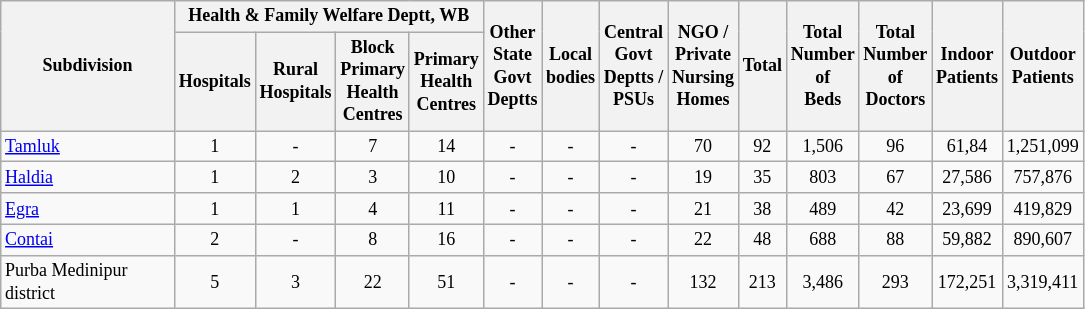<table class="wikitable" style="text-align:center;font-size: 9pt">
<tr>
<th width="110" rowspan="2">Subdivision</th>
<th width="160" colspan="4" rowspan="1">Health & Family Welfare Deptt, WB</th>
<th widthspan="110" rowspan="2">Other<br>State<br>Govt<br>Deptts</th>
<th widthspan="110" rowspan="2">Local<br>bodies</th>
<th widthspan="110" rowspan="2">Central<br>Govt<br>Deptts /<br>PSUs</th>
<th widthspan="110" rowspan="2">NGO /<br>Private<br>Nursing<br>Homes</th>
<th widthspan="110" rowspan="2">Total</th>
<th widthspan="110" rowspan="2">Total<br>Number<br>of<br>Beds</th>
<th widthspan="110" rowspan="2">Total<br>Number<br>of<br>Doctors</th>
<th widthspan="130" rowspan="2">Indoor<br>Patients</th>
<th widthspan="130" rowspan="2">Outdoor<br>Patients</th>
</tr>
<tr>
<th width="40">Hospitals<br></th>
<th width="40">Rural<br>Hospitals<br></th>
<th width="40">Block<br>Primary<br>Health<br>Centres<br></th>
<th width="40">Primary<br>Health<br>Centres<br></th>
</tr>
<tr>
<td align=left><a href='#'>Tamluk</a></td>
<td align="center">1</td>
<td align="center">-</td>
<td align="center">7</td>
<td align="center">14</td>
<td align="center">-</td>
<td align="center">-</td>
<td align="center">-</td>
<td align="center">70</td>
<td align="center">92</td>
<td align="center">1,506</td>
<td align="center">96</td>
<td align="center">61,84</td>
<td align="center">1,251,099</td>
</tr>
<tr>
<td align=left><a href='#'>Haldia</a></td>
<td align="center">1</td>
<td align="center">2</td>
<td align="center">3</td>
<td align="center">10</td>
<td align="center">-</td>
<td align="center">-</td>
<td align="center">-</td>
<td align="center">19</td>
<td align="center">35</td>
<td align="center">803</td>
<td align="center">67</td>
<td align="center">27,586</td>
<td align="center">757,876</td>
</tr>
<tr>
<td align=left><a href='#'>Egra</a></td>
<td align="center">1</td>
<td align="center">1</td>
<td align="center">4</td>
<td align="center">11</td>
<td align="center">-</td>
<td align="center">-</td>
<td align="center">-</td>
<td align="center">21</td>
<td align="center">38</td>
<td align="center">489</td>
<td align="center">42</td>
<td align="center">23,699</td>
<td align="center">419,829</td>
</tr>
<tr>
<td align=left><a href='#'>Contai</a></td>
<td align="center">2</td>
<td align="center">-</td>
<td align="center">8</td>
<td align="center">16</td>
<td align="center">-</td>
<td align="center">-</td>
<td align="center">-</td>
<td align="center">22</td>
<td align="center">48</td>
<td align="center">688</td>
<td align="center">88</td>
<td align="center">59,882</td>
<td align="center">890,607</td>
</tr>
<tr>
<td align=left>Purba Medinipur district</td>
<td align="center">5</td>
<td align="center">3</td>
<td align="center">22</td>
<td align="center">51</td>
<td align="center">-</td>
<td align="center">-</td>
<td align="center">-</td>
<td align="center">132</td>
<td align="center">213</td>
<td align="center">3,486</td>
<td align="center">293</td>
<td align="center">172,251</td>
<td align="center">3,319,411</td>
</tr>
</table>
